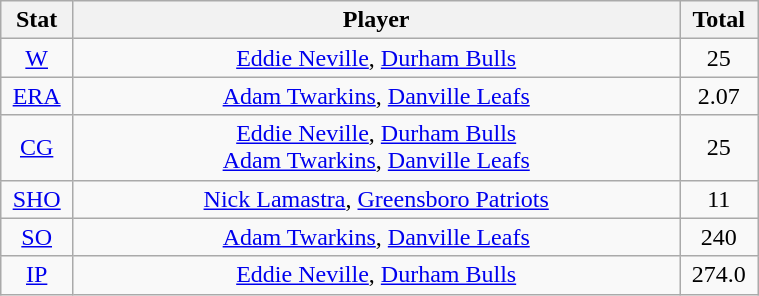<table class="wikitable" width="40%" style="text-align:center;">
<tr>
<th width="5%">Stat</th>
<th width="60%">Player</th>
<th width="5%">Total</th>
</tr>
<tr>
<td><a href='#'>W</a></td>
<td><a href='#'>Eddie Neville</a>, <a href='#'>Durham Bulls</a></td>
<td>25</td>
</tr>
<tr>
<td><a href='#'>ERA</a></td>
<td><a href='#'>Adam Twarkins</a>, <a href='#'>Danville Leafs</a></td>
<td>2.07</td>
</tr>
<tr>
<td><a href='#'>CG</a></td>
<td><a href='#'>Eddie Neville</a>, <a href='#'>Durham Bulls</a> <br> <a href='#'>Adam Twarkins</a>, <a href='#'>Danville Leafs</a></td>
<td>25</td>
</tr>
<tr>
<td><a href='#'>SHO</a></td>
<td><a href='#'>Nick Lamastra</a>, <a href='#'>Greensboro Patriots</a></td>
<td>11</td>
</tr>
<tr>
<td><a href='#'>SO</a></td>
<td><a href='#'>Adam Twarkins</a>, <a href='#'>Danville Leafs</a></td>
<td>240</td>
</tr>
<tr>
<td><a href='#'>IP</a></td>
<td><a href='#'>Eddie Neville</a>, <a href='#'>Durham Bulls</a></td>
<td>274.0</td>
</tr>
</table>
